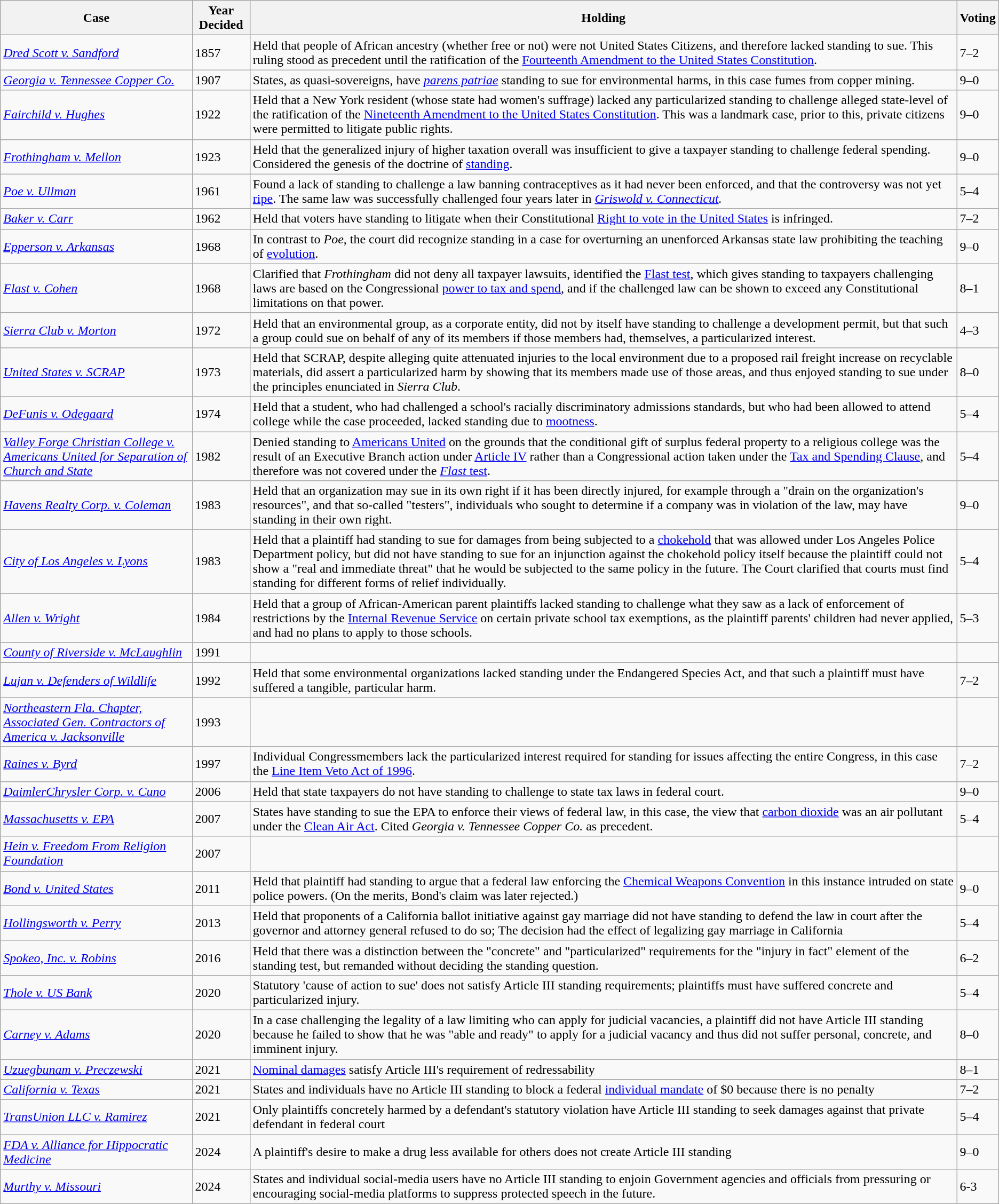<table class="wikitable">
<tr>
<th>Case</th>
<th>Year Decided</th>
<th>Holding</th>
<th>Voting</th>
</tr>
<tr>
<td><em><a href='#'>Dred Scott v. Sandford</a></em></td>
<td>1857</td>
<td>Held that people of African ancestry (whether free or not) were not United States Citizens, and therefore lacked standing to sue. This ruling stood as precedent until the ratification of the <a href='#'>Fourteenth Amendment to the United States Constitution</a>.</td>
<td>7–2</td>
</tr>
<tr>
<td><em><a href='#'>Georgia v. Tennessee Copper Co.</a></em></td>
<td>1907</td>
<td>States, as quasi-sovereigns, have <em><a href='#'>parens patriae</a></em> standing to sue for environmental harms, in this case fumes from copper mining.</td>
<td>9–0</td>
</tr>
<tr>
<td><em><a href='#'>Fairchild v. Hughes</a></em></td>
<td>1922</td>
<td>Held that a New York resident (whose state had women's suffrage) lacked any particularized standing to challenge alleged state-level of the ratification of the <a href='#'>Nineteenth Amendment to the United States Constitution</a>. This was a landmark case, prior to this, private citizens were permitted to litigate public rights.</td>
<td>9–0</td>
</tr>
<tr>
<td><em><a href='#'>Frothingham v. Mellon</a></em></td>
<td>1923</td>
<td>Held that the generalized injury of higher taxation overall was insufficient to give a taxpayer standing to challenge federal spending. Considered the genesis of the doctrine of <a href='#'>standing</a>.</td>
<td>9–0</td>
</tr>
<tr>
<td><em><a href='#'>Poe v. Ullman</a></em></td>
<td>1961</td>
<td>Found a lack of standing to challenge a law banning contraceptives as it had never been enforced, and that the controversy was not yet <a href='#'>ripe</a>. The same law was successfully challenged four years later in <em><a href='#'>Griswold v. Connecticut</a>.</em></td>
<td>5–4</td>
</tr>
<tr>
<td><em><a href='#'>Baker v. Carr</a></em></td>
<td>1962</td>
<td>Held that voters have standing to litigate when their Constitutional <a href='#'>Right to vote in the United States</a> is infringed.</td>
<td>7–2</td>
</tr>
<tr>
<td><em><a href='#'>Epperson v. Arkansas</a></em></td>
<td>1968</td>
<td>In contrast to <em>Poe</em>, the court did recognize standing in a case for overturning an unenforced Arkansas state law prohibiting the teaching of <a href='#'>evolution</a>.</td>
<td>9–0</td>
</tr>
<tr>
<td><em><a href='#'>Flast v. Cohen</a></em></td>
<td>1968</td>
<td>Clarified that <em>Frothingham</em> did not deny all taxpayer lawsuits, identified the <a href='#'>Flast test</a>, which gives standing to taxpayers challenging laws are based on the Congressional <a href='#'>power to tax and spend</a>, and if the challenged law can be shown to exceed any Constitutional limitations on that power.</td>
<td>8–1</td>
</tr>
<tr>
<td><em><a href='#'>Sierra Club v. Morton</a></em></td>
<td>1972</td>
<td>Held that an environmental group, as a corporate entity, did not by itself have standing to challenge a development permit, but that such a group could sue on behalf of any of its members if those members had, themselves, a particularized interest.</td>
<td>4–3</td>
</tr>
<tr>
<td><em><a href='#'>United States v. SCRAP</a></em></td>
<td>1973</td>
<td>Held that SCRAP, despite alleging quite attenuated injuries to the local environment due to a proposed rail freight increase on recyclable materials, did assert a particularized harm by showing that its members made use of those areas, and thus enjoyed standing to sue under the principles enunciated in <em>Sierra Club</em>.</td>
<td>8–0</td>
</tr>
<tr>
<td><em><a href='#'>DeFunis v. Odegaard</a></em></td>
<td>1974</td>
<td>Held that a student, who had challenged a school's racially discriminatory admissions standards, but who had been allowed to attend college while the case proceeded, lacked standing due to <a href='#'>mootness</a>.</td>
<td>5–4</td>
</tr>
<tr>
<td><em><a href='#'>Valley Forge Christian College v. Americans United for Separation of Church and State</a></em></td>
<td>1982</td>
<td>Denied standing to <a href='#'>Americans United</a> on the grounds that the conditional gift of surplus federal property to a religious college was the result of an Executive Branch action under <a href='#'>Article IV</a> rather than a Congressional action taken under the <a href='#'>Tax and Spending Clause</a>, and therefore was not covered under the <a href='#'><em>Flast</em> test</a>.</td>
<td>5–4</td>
</tr>
<tr>
<td><em><a href='#'>Havens Realty Corp. v. Coleman</a></em></td>
<td>1983</td>
<td>Held that an organization may sue in its own right if it has been directly injured, for example through a "drain on the organization's resources", and that so-called "testers", individuals who sought to determine if a company was in violation of the law, may have standing in their own right.</td>
<td>9–0</td>
</tr>
<tr>
<td><em><a href='#'>City of Los Angeles v. Lyons</a></em></td>
<td>1983</td>
<td>Held that a plaintiff had standing to sue for damages from being subjected to a <a href='#'>chokehold</a> that was allowed under Los Angeles Police Department policy, but did not have standing to sue for an injunction against the chokehold policy itself because the plaintiff could not show a "real and immediate threat" that he would be subjected to the same policy in the future. The Court clarified that courts must find standing for different forms of relief individually.</td>
<td>5–4</td>
</tr>
<tr>
<td><em><a href='#'>Allen v. Wright</a></em></td>
<td>1984</td>
<td>Held that a group of African-American parent plaintiffs lacked standing to challenge what they saw as a lack of enforcement of restrictions by the <a href='#'>Internal Revenue Service</a> on certain private school tax exemptions, as the plaintiff parents' children had never applied, and had no plans to apply to those schools.</td>
<td>5–3</td>
</tr>
<tr>
<td><em><a href='#'>County of Riverside v. McLaughlin</a></em></td>
<td>1991</td>
<td></td>
<td></td>
</tr>
<tr>
<td><em><a href='#'>Lujan v. Defenders of Wildlife</a></em></td>
<td>1992</td>
<td>Held that some environmental organizations lacked standing under the Endangered Species Act, and that such a plaintiff must have suffered a tangible, particular harm.</td>
<td>7–2</td>
</tr>
<tr>
<td><em><a href='#'>Northeastern Fla. Chapter, Associated Gen. Contractors of America v. Jacksonville</a></em></td>
<td>1993</td>
<td></td>
<td></td>
</tr>
<tr>
<td><em><a href='#'>Raines v. Byrd</a></em></td>
<td>1997</td>
<td>Individual Congressmembers lack the particularized interest required for standing for issues affecting the entire Congress, in this case the <a href='#'>Line Item Veto Act of 1996</a>.</td>
<td>7–2</td>
</tr>
<tr>
<td><em><a href='#'>DaimlerChrysler Corp. v. Cuno</a></em></td>
<td>2006</td>
<td>Held that state taxpayers do not have standing to challenge to state tax laws in federal court.</td>
<td>9–0</td>
</tr>
<tr>
<td><em><a href='#'>Massachusetts v. EPA</a></em></td>
<td>2007</td>
<td>States have standing to sue the EPA to enforce their views of federal law, in this case, the view that <a href='#'>carbon dioxide</a> was an air pollutant under the <a href='#'>Clean Air Act</a>. Cited <em>Georgia v. Tennessee Copper Co.</em> as precedent.</td>
<td>5–4</td>
</tr>
<tr>
<td><em><a href='#'>Hein v. Freedom From Religion Foundation</a></em></td>
<td>2007</td>
<td></td>
<td></td>
</tr>
<tr>
<td><em><a href='#'>Bond v. United States</a></em></td>
<td>2011</td>
<td>Held that plaintiff had standing to argue that a federal law enforcing the <a href='#'>Chemical Weapons Convention</a> in this instance intruded on state police powers. (On the merits, Bond's claim was later rejected.)</td>
<td>9–0</td>
</tr>
<tr>
<td><em><a href='#'>Hollingsworth v. Perry</a></em></td>
<td>2013</td>
<td>Held that proponents of a California ballot initiative against gay marriage did not have standing to defend the law in court after the governor and attorney general refused to do so; The decision had the effect of legalizing gay marriage in California</td>
<td>5–4</td>
</tr>
<tr>
<td><em><a href='#'>Spokeo, Inc. v. Robins</a></em></td>
<td>2016</td>
<td>Held that there was a distinction between the "concrete" and "particularized" requirements for the "injury in fact" element of the standing test, but remanded without deciding the standing question.</td>
<td>6–2</td>
</tr>
<tr>
<td><em><a href='#'>Thole v. US Bank</a></em></td>
<td>2020</td>
<td>Statutory 'cause of action to sue' does not satisfy Article III standing requirements; plaintiffs must have suffered concrete and particularized injury.</td>
<td>5–4</td>
</tr>
<tr>
<td><em><a href='#'>Carney v. Adams</a></em></td>
<td>2020</td>
<td>In a case challenging the legality of a law limiting who can apply for judicial vacancies, a plaintiff did not have Article III standing because he failed to show that he was "able and ready" to apply for a judicial vacancy and thus did not suffer personal, concrete, and imminent injury.</td>
<td>8–0</td>
</tr>
<tr>
<td><em><a href='#'>Uzuegbunam v. Preczewski</a></em></td>
<td>2021</td>
<td><a href='#'>Nominal damages</a> satisfy Article III's requirement of redressability</td>
<td>8–1</td>
</tr>
<tr>
<td><em><a href='#'>California v. Texas</a></em></td>
<td>2021</td>
<td>States and individuals have no Article III standing to block a federal <a href='#'>individual mandate</a> of $0 because there is no penalty</td>
<td>7–2</td>
</tr>
<tr>
<td><em><a href='#'>TransUnion LLC v. Ramirez</a></em></td>
<td>2021</td>
<td>Only plaintiffs concretely harmed by a defendant's statutory violation have Article III standing to seek damages against that private defendant in federal court</td>
<td>5–4</td>
</tr>
<tr>
<td><em><a href='#'>FDA v. Alliance for Hippocratic Medicine</a></em></td>
<td>2024</td>
<td>A plaintiff's desire to make a drug less available for others does not create Article III standing</td>
<td>9–0</td>
</tr>
<tr>
<td><em><a href='#'>Murthy v. Missouri</a></em></td>
<td>2024</td>
<td>States and individual social-media users have no Article III standing to enjoin Government agencies and officials from pressuring or encouraging social-media platforms to suppress protected speech in the future.</td>
<td>6-3</td>
</tr>
</table>
